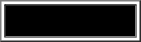<table border=1>
<tr bgcolor="#000000">
<td>  <span><strong>160116 LI</strong></span>  </td>
</tr>
</table>
